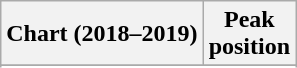<table class="wikitable sortable plainrowheaders">
<tr>
<th scope="col">Chart (2018–2019)</th>
<th scope="col">Peak<br>position</th>
</tr>
<tr>
</tr>
<tr>
</tr>
<tr>
</tr>
<tr>
</tr>
<tr>
</tr>
</table>
